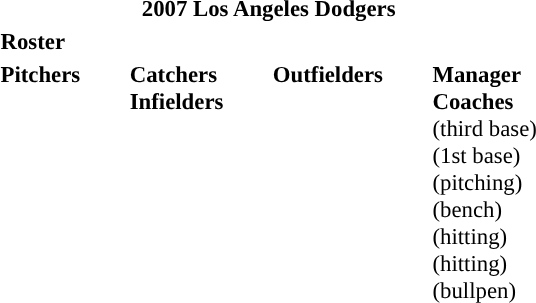<table class="toccolours" style="font-size: 95%;">
<tr>
<th colspan="10">2007 Los Angeles Dodgers</th>
</tr>
<tr>
<td colspan="10"><strong>Roster</strong></td>
</tr>
<tr>
<td valign="top"><strong>Pitchers</strong><br> 

 
 
 


 
 

 

 

 
 

 
 
 
  
</td>
<td width="25px"></td>
<td valign="top"><strong>Catchers</strong><br>


<strong>Infielders</strong>













</td>
<td width="25px"></td>
<td valign="top"><strong>Outfielders</strong><br>




</td>
<td width="25px"></td>
<td valign="top"><strong>Manager</strong><br>
<strong>Coaches</strong>
 <br> (third base)
 <br>(1st base)
<br> (pitching)
 <br>(bench)
 
 <br>(hitting)
 <br>(hitting)
 <br>(bullpen)</td>
</tr>
</table>
